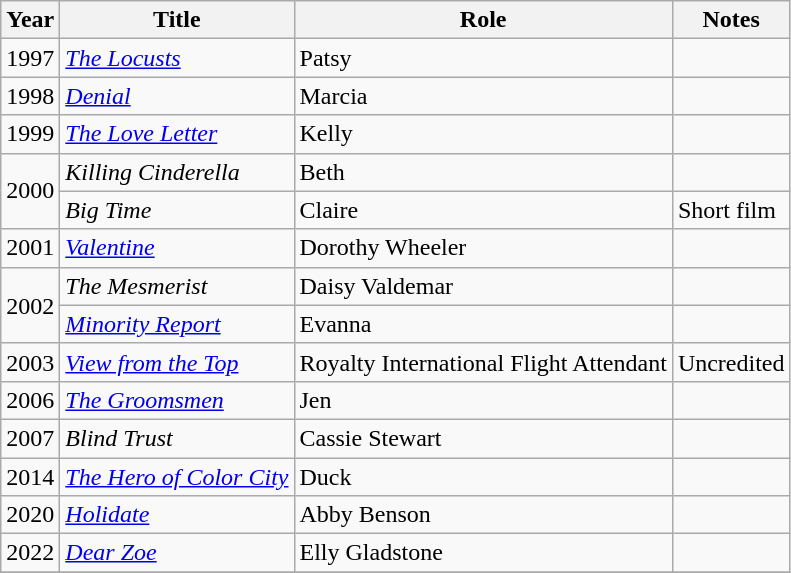<table class="wikitable sortable">
<tr>
<th>Year</th>
<th>Title</th>
<th>Role</th>
<th class="unsortable">Notes</th>
</tr>
<tr>
<td>1997</td>
<td><em><a href='#'>The Locusts</a></em></td>
<td>Patsy</td>
<td></td>
</tr>
<tr>
<td>1998</td>
<td><em><a href='#'>Denial</a></em></td>
<td>Marcia</td>
<td></td>
</tr>
<tr>
<td>1999</td>
<td><em><a href='#'>The Love Letter</a></em></td>
<td>Kelly</td>
<td></td>
</tr>
<tr>
<td rowspan="2">2000</td>
<td><em>Killing Cinderella</em></td>
<td>Beth</td>
<td></td>
</tr>
<tr>
<td><em>Big Time</em></td>
<td>Claire</td>
<td>Short film</td>
</tr>
<tr>
<td>2001</td>
<td><em><a href='#'>Valentine</a></em></td>
<td>Dorothy Wheeler</td>
<td></td>
</tr>
<tr>
<td rowspan="2">2002</td>
<td><em>The Mesmerist</em></td>
<td>Daisy Valdemar</td>
<td></td>
</tr>
<tr>
<td><em><a href='#'>Minority Report</a></em></td>
<td>Evanna</td>
<td></td>
</tr>
<tr>
<td>2003</td>
<td><em><a href='#'>View from the Top</a></em></td>
<td>Royalty International Flight Attendant</td>
<td>Uncredited</td>
</tr>
<tr>
<td>2006</td>
<td><em><a href='#'>The Groomsmen</a></em></td>
<td>Jen</td>
<td></td>
</tr>
<tr>
<td>2007</td>
<td><em>Blind Trust</em></td>
<td>Cassie Stewart</td>
<td></td>
</tr>
<tr>
<td>2014</td>
<td><em><a href='#'>The Hero of Color City</a></em></td>
<td>Duck</td>
<td></td>
</tr>
<tr>
<td>2020</td>
<td><em><a href='#'>Holidate</a></em></td>
<td>Abby Benson</td>
<td></td>
</tr>
<tr>
<td>2022</td>
<td><em><a href='#'>Dear Zoe</a></em></td>
<td>Elly Gladstone</td>
<td></td>
</tr>
<tr>
</tr>
</table>
